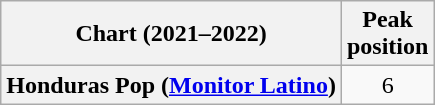<table class="wikitable sortable plainrowheaders" style="text-align:center">
<tr>
<th scope="col">Chart (2021–2022)</th>
<th scope="col">Peak<br>position</th>
</tr>
<tr>
<th scope="row">Honduras Pop (<a href='#'>Monitor Latino</a>)</th>
<td>6</td>
</tr>
</table>
